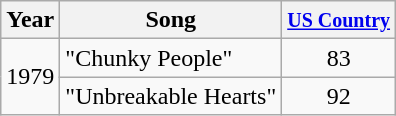<table class="wikitable">
<tr>
<th>Year</th>
<th>Song</th>
<th><small><a href='#'>US Country</a></small></th>
</tr>
<tr>
<td rowspan=2>1979</td>
<td>"Chunky People"</td>
<td align=center>83</td>
</tr>
<tr>
<td>"Unbreakable Hearts"</td>
<td align=center>92</td>
</tr>
</table>
